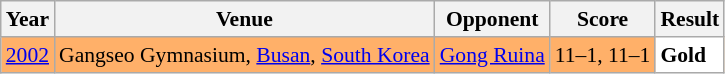<table class="sortable wikitable" style="font-size: 90%;">
<tr>
<th>Year</th>
<th>Venue</th>
<th>Opponent</th>
<th>Score</th>
<th>Result</th>
</tr>
<tr style="background:#FFB069">
<td align="center"><a href='#'>2002</a></td>
<td align="left">Gangseo Gymnasium, <a href='#'>Busan</a>, <a href='#'>South Korea</a></td>
<td align="left"> <a href='#'>Gong Ruina</a></td>
<td align="left">11–1, 11–1</td>
<td style="text-align:left; background:white"> <strong>Gold</strong></td>
</tr>
</table>
